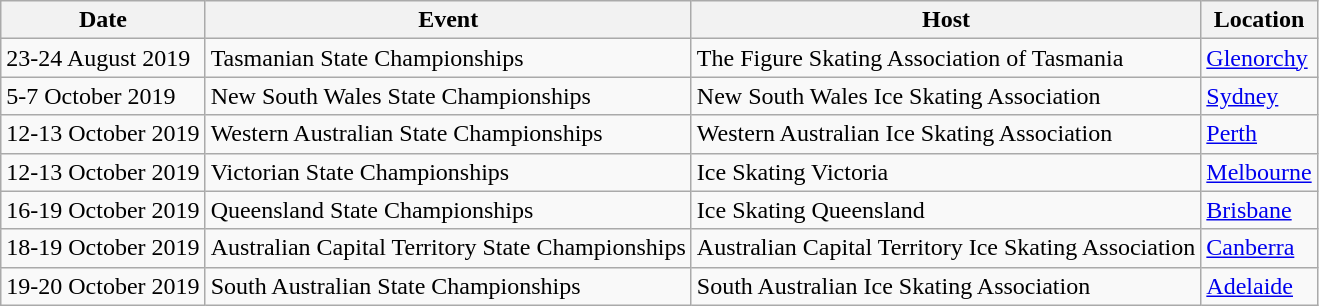<table class="wikitable">
<tr>
<th>Date</th>
<th>Event</th>
<th>Host</th>
<th>Location</th>
</tr>
<tr>
<td>23-24 August 2019</td>
<td>Tasmanian State Championships</td>
<td>The Figure Skating Association of Tasmania</td>
<td><a href='#'>Glenorchy</a></td>
</tr>
<tr>
<td>5-7 October 2019</td>
<td>New South Wales State Championships</td>
<td>New South Wales Ice Skating Association</td>
<td><a href='#'>Sydney</a></td>
</tr>
<tr>
<td>12-13 October 2019</td>
<td>Western Australian State Championships</td>
<td>Western Australian Ice Skating Association</td>
<td><a href='#'>Perth</a></td>
</tr>
<tr>
<td>12-13 October 2019</td>
<td>Victorian State Championships</td>
<td>Ice Skating Victoria</td>
<td><a href='#'>Melbourne</a></td>
</tr>
<tr>
<td>16-19 October 2019</td>
<td>Queensland State Championships</td>
<td>Ice Skating Queensland</td>
<td><a href='#'>Brisbane</a></td>
</tr>
<tr>
<td>18-19 October 2019</td>
<td>Australian Capital Territory State Championships</td>
<td>Australian Capital Territory Ice Skating Association</td>
<td><a href='#'>Canberra</a></td>
</tr>
<tr>
<td>19-20 October 2019</td>
<td>South Australian State Championships</td>
<td>South Australian Ice Skating Association</td>
<td><a href='#'>Adelaide</a></td>
</tr>
</table>
